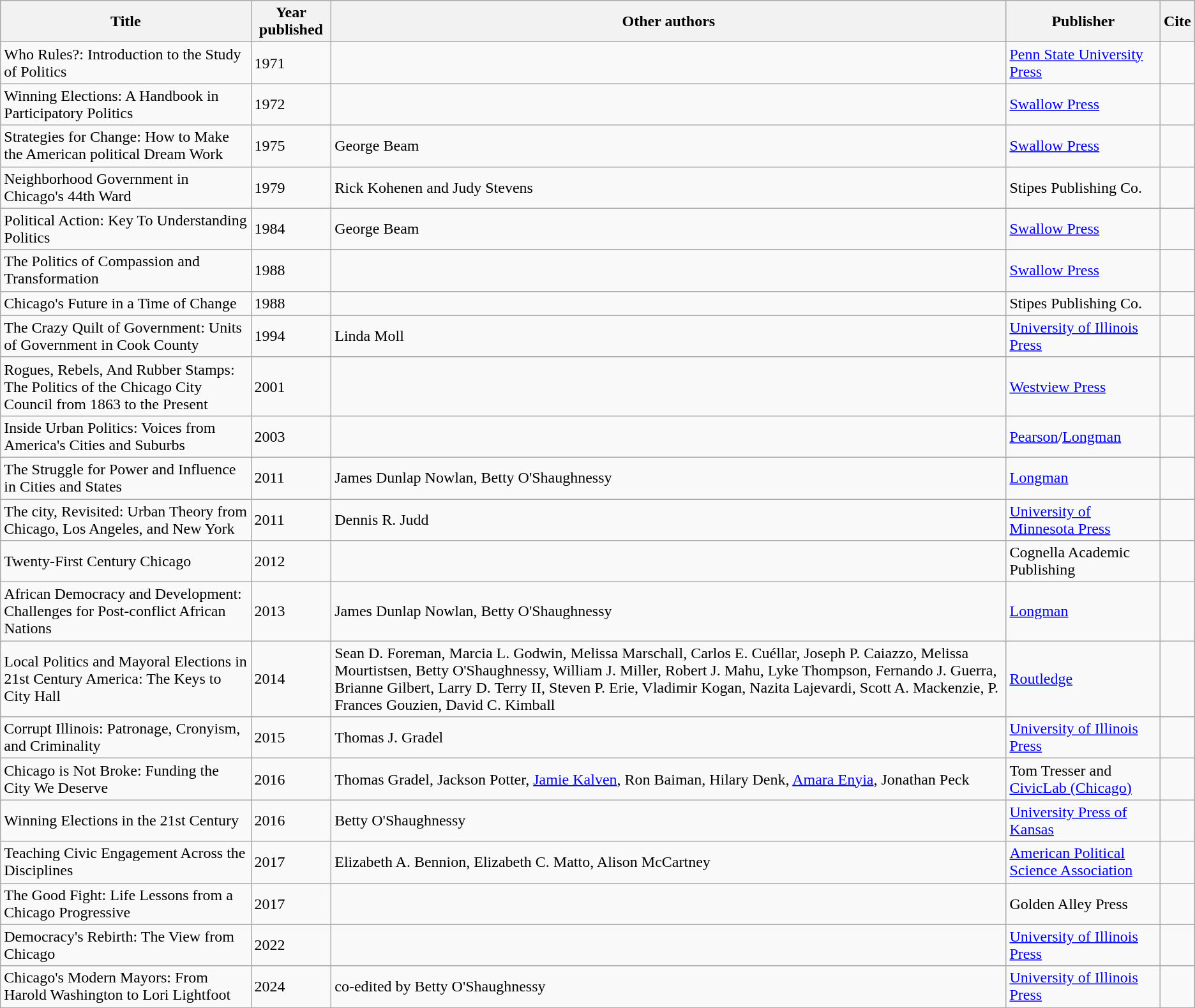<table class="wikitable">
<tr>
<th>Title</th>
<th>Year published</th>
<th>Other authors</th>
<th>Publisher</th>
<th>Cite</th>
</tr>
<tr>
<td>Who Rules?: Introduction to the Study of Politics</td>
<td>1971</td>
<td></td>
<td><a href='#'>Penn State University Press</a></td>
<td></td>
</tr>
<tr>
<td>Winning Elections: A Handbook in Participatory Politics</td>
<td>1972</td>
<td></td>
<td><a href='#'>Swallow Press</a></td>
<td></td>
</tr>
<tr>
<td>Strategies for Change: How to Make the American political Dream Work</td>
<td>1975</td>
<td>George Beam</td>
<td><a href='#'>Swallow Press</a></td>
<td></td>
</tr>
<tr>
<td>Neighborhood Government in Chicago's 44th Ward</td>
<td>1979</td>
<td>Rick Kohenen and Judy Stevens</td>
<td>Stipes Publishing Co.</td>
<td></td>
</tr>
<tr>
<td>Political Action: Key To Understanding Politics</td>
<td>1984</td>
<td>George Beam</td>
<td><a href='#'>Swallow Press</a></td>
<td></td>
</tr>
<tr>
<td>The Politics of Compassion and Transformation</td>
<td>1988</td>
<td></td>
<td><a href='#'>Swallow Press</a></td>
<td></td>
</tr>
<tr>
<td>Chicago's Future in a Time of Change</td>
<td>1988</td>
<td></td>
<td>Stipes Publishing Co.</td>
<td></td>
</tr>
<tr>
<td>The Crazy Quilt of Government: Units of Government in Cook County</td>
<td>1994</td>
<td>Linda Moll</td>
<td><a href='#'>University of Illinois Press</a></td>
<td></td>
</tr>
<tr>
<td>Rogues, Rebels, And Rubber Stamps: The Politics of the Chicago City Council from 1863 to the Present</td>
<td>2001</td>
<td></td>
<td><a href='#'>Westview Press</a></td>
<td></td>
</tr>
<tr>
<td>Inside Urban Politics: Voices from America's Cities and Suburbs</td>
<td>2003</td>
<td></td>
<td><a href='#'>Pearson</a>/<a href='#'>Longman</a></td>
<td></td>
</tr>
<tr>
<td>The Struggle for Power and Influence in Cities and States</td>
<td>2011</td>
<td>James Dunlap Nowlan, Betty O'Shaughnessy</td>
<td><a href='#'>Longman</a></td>
<td></td>
</tr>
<tr>
<td>The city, Revisited: Urban Theory from Chicago, Los Angeles, and New York</td>
<td>2011</td>
<td>Dennis R. Judd</td>
<td><a href='#'>University of Minnesota Press</a></td>
<td></td>
</tr>
<tr>
<td>Twenty-First Century Chicago</td>
<td>2012</td>
<td></td>
<td>Cognella Academic Publishing</td>
<td></td>
</tr>
<tr>
<td>African Democracy and Development: Challenges for Post-conflict African Nations</td>
<td>2013</td>
<td>James Dunlap Nowlan, Betty O'Shaughnessy</td>
<td><a href='#'>Longman</a></td>
<td></td>
</tr>
<tr>
<td>Local Politics and Mayoral Elections in 21st Century America: The Keys to City Hall</td>
<td>2014</td>
<td>Sean D. Foreman, Marcia L. Godwin, Melissa Marschall, Carlos E. Cuéllar, Joseph P. Caiazzo, Melissa Mourtistsen, Betty O'Shaughnessy, William J. Miller, Robert J. Mahu, Lyke Thompson, Fernando J. Guerra, Brianne Gilbert, Larry D. Terry II, Steven P. Erie, Vladimir Kogan, Nazita Lajevardi, Scott A. Mackenzie, P. Frances Gouzien, David C. Kimball</td>
<td><a href='#'>Routledge</a></td>
<td></td>
</tr>
<tr>
<td>Corrupt Illinois: Patronage, Cronyism, and Criminality</td>
<td>2015</td>
<td>Thomas J. Gradel</td>
<td><a href='#'>University of Illinois Press</a></td>
<td></td>
</tr>
<tr>
<td>Chicago is Not Broke: Funding the City We Deserve</td>
<td>2016</td>
<td>Thomas Gradel, Jackson Potter, <a href='#'>Jamie Kalven</a>, Ron Baiman, Hilary Denk, <a href='#'>Amara Enyia</a>, Jonathan Peck</td>
<td>Tom Tresser and <a href='#'>CivicLab (Chicago)</a></td>
<td></td>
</tr>
<tr>
<td>Winning Elections in the 21st Century</td>
<td>2016</td>
<td>Betty O'Shaughnessy</td>
<td><a href='#'>University Press of Kansas</a></td>
<td></td>
</tr>
<tr>
<td>Teaching Civic Engagement Across the Disciplines</td>
<td>2017</td>
<td>Elizabeth A. Bennion, Elizabeth C. Matto, Alison McCartney</td>
<td><a href='#'>American Political Science Association</a></td>
<td></td>
</tr>
<tr>
<td>The Good Fight: Life Lessons from a Chicago Progressive</td>
<td>2017</td>
<td></td>
<td>Golden Alley Press</td>
<td></td>
</tr>
<tr>
<td>Democracy's Rebirth: The View from Chicago</td>
<td>2022</td>
<td></td>
<td><a href='#'>University of Illinois Press</a></td>
<td></td>
</tr>
<tr>
<td>Chicago's Modern Mayors: From Harold Washington to Lori Lightfoot</td>
<td>2024</td>
<td>co-edited by Betty O'Shaughnessy</td>
<td><a href='#'>University of Illinois Press</a></td>
<td></td>
</tr>
</table>
